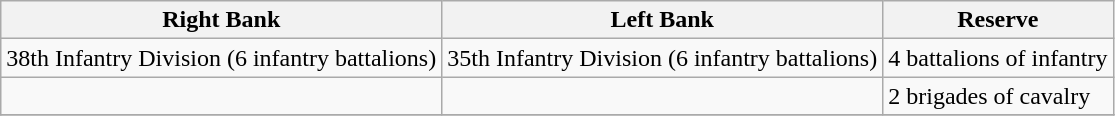<table class="wikitable">
<tr>
<th>Right Bank</th>
<th>Left Bank</th>
<th>Reserve</th>
</tr>
<tr>
<td>38th Infantry Division (6 infantry battalions)</td>
<td>35th Infantry Division (6 infantry battalions)</td>
<td>4 battalions of infantry</td>
</tr>
<tr>
<td></td>
<td></td>
<td>2 brigades of cavalry</td>
</tr>
<tr>
</tr>
</table>
